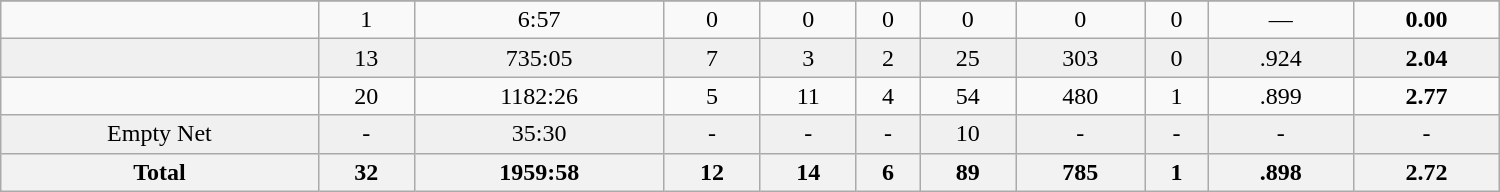<table class="wikitable sortable" width ="1000">
<tr align="center">
</tr>
<tr align="center" bgcolor="">
<td></td>
<td>1</td>
<td>6:57</td>
<td>0</td>
<td>0</td>
<td>0</td>
<td>0</td>
<td>0</td>
<td>0</td>
<td>—</td>
<td><strong>0.00</strong></td>
</tr>
<tr align="center" bgcolor="f0f0f0">
<td></td>
<td>13</td>
<td>735:05</td>
<td>7</td>
<td>3</td>
<td>2</td>
<td>25</td>
<td>303</td>
<td>0</td>
<td>.924</td>
<td><strong>2.04</strong></td>
</tr>
<tr align="center" bgcolor="">
<td></td>
<td>20</td>
<td>1182:26</td>
<td>5</td>
<td>11</td>
<td>4</td>
<td>54</td>
<td>480</td>
<td>1</td>
<td>.899</td>
<td><strong>2.77</strong></td>
</tr>
<tr align="center" bgcolor="f0f0f0">
<td>Empty Net</td>
<td>-</td>
<td>35:30</td>
<td>-</td>
<td>-</td>
<td>-</td>
<td>10</td>
<td>-</td>
<td>-</td>
<td>-</td>
<td>-</td>
</tr>
<tr>
<th>Total</th>
<th>32</th>
<th>1959:58</th>
<th>12</th>
<th>14</th>
<th>6</th>
<th>89</th>
<th>785</th>
<th>1</th>
<th>.898</th>
<th>2.72</th>
</tr>
</table>
